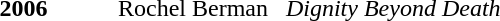<table>
<tr>
<td width=75><strong>2006</strong></td>
<td>Rochel Berman  </td>
<td><em>Dignity Beyond Death</em></td>
</tr>
</table>
